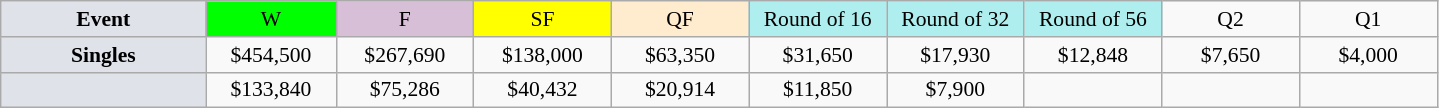<table class=wikitable style=font-size:90%;text-align:center>
<tr>
<td style="width:130px; background:#dfe2e9;"><strong>Event</strong></td>
<td style="width:80px; background:lime;">W</td>
<td style="width:85px; background:thistle;">F</td>
<td style="width:85px; background:#ff0;">SF</td>
<td style="width:85px; background:#ffebcd;">QF</td>
<td style="width:85px; background:#afeeee;">Round of 16</td>
<td style="width:85px; background:#afeeee;">Round of 32</td>
<td style="width:85px; background:#afeeee;">Round of 56</td>
<td style="width:85px;">Q2</td>
<td style="width:85px;">Q1</td>
</tr>
<tr>
<td style="background:#dfe2e9;"><strong>Singles</strong></td>
<td>$454,500</td>
<td>$267,690</td>
<td>$138,000</td>
<td>$63,350</td>
<td>$31,650</td>
<td>$17,930</td>
<td>$12,848</td>
<td>$7,650</td>
<td>$4,000</td>
</tr>
<tr>
<td style="background:#dfe2e9;"><strong></strong></td>
<td>$133,840</td>
<td>$75,286</td>
<td>$40,432</td>
<td>$20,914</td>
<td>$11,850</td>
<td>$7,900</td>
<td></td>
<td></td>
<td></td>
</tr>
</table>
